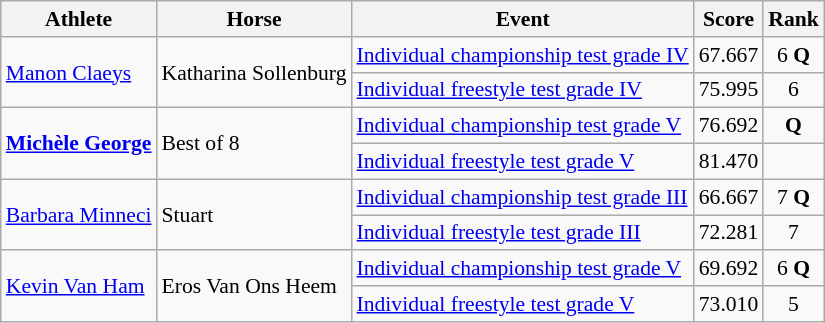<table class=wikitable style="font-size:90%">
<tr>
<th>Athlete</th>
<th>Horse</th>
<th>Event</th>
<th>Score</th>
<th>Rank</th>
</tr>
<tr align=center>
<td rowspan=2 align=left><a href='#'>Manon Claeys</a></td>
<td rowspan=2 align=left>Katharina Sollenburg</td>
<td align=left><a href='#'> Individual championship test grade IV</a></td>
<td>67.667</td>
<td>6 <strong>Q</strong></td>
</tr>
<tr align=center>
<td align=left><a href='#'> Individual freestyle test grade IV</a></td>
<td>75.995</td>
<td>6</td>
</tr>
<tr align=center>
<td rowspan=2 align=left><strong><a href='#'>Michèle George</a></strong></td>
<td rowspan=2 align=left>Best of 8</td>
<td align=left><a href='#'> Individual championship test grade V</a></td>
<td>76.692</td>
<td> <strong>Q</strong></td>
</tr>
<tr align=center>
<td align=left><a href='#'> Individual freestyle test grade V</a></td>
<td>81.470</td>
<td></td>
</tr>
<tr align=center>
<td rowspan=2 align=left><a href='#'>Barbara Minneci</a></td>
<td rowspan=2 align=left>Stuart</td>
<td align=left><a href='#'> Individual championship test grade III</a></td>
<td>66.667</td>
<td>7 <strong>Q</strong></td>
</tr>
<tr align=center>
<td align=left><a href='#'> Individual freestyle test grade III</a></td>
<td>72.281</td>
<td>7</td>
</tr>
<tr align=center>
<td rowspan=2 align=left><a href='#'>Kevin Van Ham</a></td>
<td rowspan=2 align=left>Eros Van Ons Heem</td>
<td align=left><a href='#'> Individual championship test grade V</a></td>
<td>69.692</td>
<td>6 <strong>Q</strong></td>
</tr>
<tr align=center>
<td align=left><a href='#'> Individual freestyle test grade V</a></td>
<td>73.010</td>
<td>5</td>
</tr>
</table>
